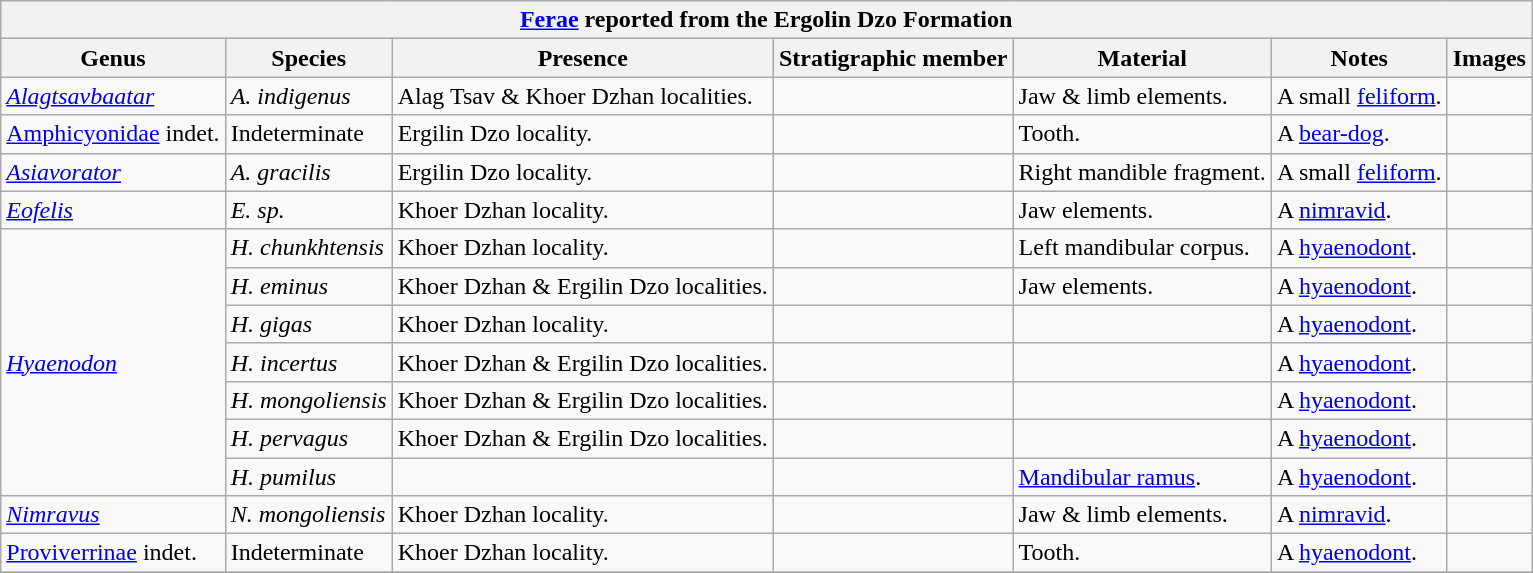<table class="wikitable" align="center">
<tr>
<th colspan="7" align="center"><strong><a href='#'>Ferae</a> reported from the Ergolin Dzo Formation</strong></th>
</tr>
<tr>
<th>Genus</th>
<th>Species</th>
<th>Presence</th>
<th><strong>Stratigraphic member</strong></th>
<th><strong>Material</strong></th>
<th>Notes</th>
<th>Images</th>
</tr>
<tr>
<td><em><a href='#'>Alagtsavbaatar</a></em></td>
<td><em>A. indigenus</em></td>
<td>Alag Tsav & Khoer Dzhan localities.</td>
<td></td>
<td>Jaw & limb elements.</td>
<td>A small <a href='#'>feliform</a>.</td>
<td></td>
</tr>
<tr>
<td><a href='#'>Amphicyonidae</a> indet.</td>
<td>Indeterminate</td>
<td>Ergilin Dzo locality.</td>
<td></td>
<td>Tooth.</td>
<td>A <a href='#'>bear-dog</a>.</td>
<td></td>
</tr>
<tr>
<td><em><a href='#'>Asiavorator</a></em></td>
<td><em>A. gracilis</em></td>
<td>Ergilin Dzo locality.</td>
<td></td>
<td>Right mandible fragment.</td>
<td>A small <a href='#'>feliform</a>.</td>
<td></td>
</tr>
<tr>
<td><em><a href='#'>Eofelis</a></em></td>
<td><em>E. sp.</em></td>
<td>Khoer Dzhan locality.</td>
<td></td>
<td>Jaw elements.</td>
<td>A <a href='#'>nimravid</a>.</td>
<td></td>
</tr>
<tr>
<td rowspan="7"><em><a href='#'>Hyaenodon</a></em></td>
<td><em>H. chunkhtensis</em></td>
<td>Khoer Dzhan locality.</td>
<td></td>
<td>Left mandibular corpus.</td>
<td>A <a href='#'>hyaenodont</a>.</td>
<td></td>
</tr>
<tr>
<td><em>H. eminus</em></td>
<td>Khoer Dzhan & Ergilin Dzo localities.</td>
<td></td>
<td>Jaw elements.</td>
<td>A <a href='#'>hyaenodont</a>.</td>
<td></td>
</tr>
<tr>
<td><em>H. gigas</em></td>
<td>Khoer Dzhan locality.</td>
<td></td>
<td></td>
<td>A <a href='#'>hyaenodont</a>.</td>
<td></td>
</tr>
<tr>
<td><em>H. incertus</em></td>
<td>Khoer Dzhan & Ergilin Dzo localities.</td>
<td></td>
<td></td>
<td>A <a href='#'>hyaenodont</a>.</td>
<td></td>
</tr>
<tr>
<td><em>H. mongoliensis</em></td>
<td>Khoer Dzhan & Ergilin Dzo localities.</td>
<td></td>
<td></td>
<td>A <a href='#'>hyaenodont</a>.</td>
<td></td>
</tr>
<tr>
<td><em>H. pervagus</em></td>
<td>Khoer Dzhan & Ergilin Dzo localities.</td>
<td></td>
<td></td>
<td>A <a href='#'>hyaenodont</a>.</td>
<td></td>
</tr>
<tr>
<td><em>H. pumilus</em></td>
<td></td>
<td></td>
<td><a href='#'>Mandibular ramus</a>.</td>
<td>A <a href='#'>hyaenodont</a>.</td>
<td></td>
</tr>
<tr>
<td><em><a href='#'>Nimravus</a></em></td>
<td><em>N. mongoliensis</em></td>
<td>Khoer Dzhan locality.</td>
<td></td>
<td>Jaw & limb elements.</td>
<td>A <a href='#'>nimravid</a>.</td>
<td></td>
</tr>
<tr>
<td><a href='#'>Proviverrinae</a> indet.</td>
<td>Indeterminate</td>
<td>Khoer Dzhan locality.</td>
<td></td>
<td>Tooth.</td>
<td>A <a href='#'>hyaenodont</a>.</td>
<td></td>
</tr>
<tr>
</tr>
</table>
